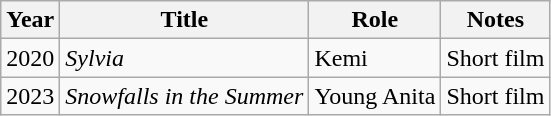<table class=wikitable>
<tr>
<th>Year</th>
<th>Title</th>
<th>Role</th>
<th>Notes</th>
</tr>
<tr>
<td>2020</td>
<td><em>Sylvia</em></td>
<td>Kemi</td>
<td>Short film</td>
</tr>
<tr>
<td>2023</td>
<td><em>Snowfalls in the Summer</em></td>
<td>Young Anita</td>
<td>Short film</td>
</tr>
</table>
